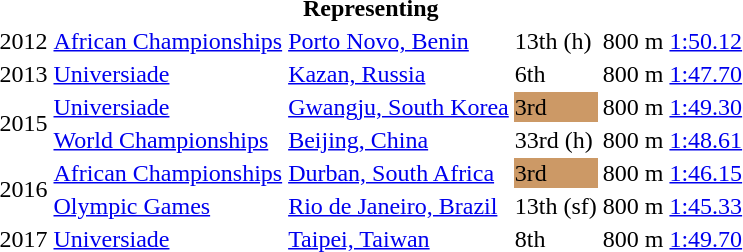<table>
<tr>
<th colspan="6">Representing </th>
</tr>
<tr>
<td>2012</td>
<td><a href='#'>African Championships</a></td>
<td><a href='#'>Porto Novo, Benin</a></td>
<td>13th (h)</td>
<td>800 m</td>
<td><a href='#'>1:50.12</a></td>
</tr>
<tr>
<td>2013</td>
<td><a href='#'>Universiade</a></td>
<td><a href='#'>Kazan, Russia</a></td>
<td>6th</td>
<td>800 m</td>
<td><a href='#'>1:47.70</a></td>
</tr>
<tr>
<td rowspan=2>2015</td>
<td><a href='#'>Universiade</a></td>
<td><a href='#'>Gwangju, South Korea</a></td>
<td bgcolor=cc9966>3rd</td>
<td>800 m</td>
<td><a href='#'>1:49.30</a></td>
</tr>
<tr>
<td><a href='#'>World Championships</a></td>
<td><a href='#'>Beijing, China</a></td>
<td>33rd (h)</td>
<td>800 m</td>
<td><a href='#'>1:48.61</a></td>
</tr>
<tr>
<td rowspan=2>2016</td>
<td><a href='#'>African Championships</a></td>
<td><a href='#'>Durban, South Africa</a></td>
<td bgcolor=cc9966>3rd</td>
<td>800 m</td>
<td><a href='#'>1:46.15</a></td>
</tr>
<tr>
<td><a href='#'>Olympic Games</a></td>
<td><a href='#'>Rio de Janeiro, Brazil</a></td>
<td>13th (sf)</td>
<td>800 m</td>
<td><a href='#'>1:45.33</a></td>
</tr>
<tr>
<td>2017</td>
<td><a href='#'>Universiade</a></td>
<td><a href='#'>Taipei, Taiwan</a></td>
<td>8th</td>
<td>800 m</td>
<td><a href='#'>1:49.70</a></td>
</tr>
</table>
